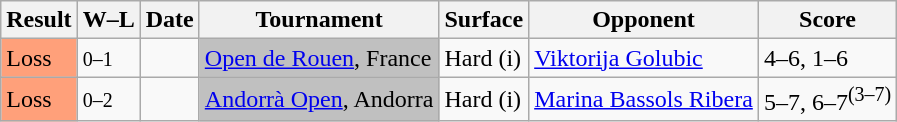<table class="sortable wikitable">
<tr>
<th>Result</th>
<th class="unsortable">W–L</th>
<th>Date</th>
<th>Tournament</th>
<th>Surface</th>
<th>Opponent</th>
<th class="unsortable">Score</th>
</tr>
<tr>
<td bgcolor=FFA07A>Loss</td>
<td><small>0–1</small></td>
<td><a href='#'></a></td>
<td bgcolor=silver><a href='#'>Open de Rouen</a>, France</td>
<td>Hard (i)</td>
<td> <a href='#'>Viktorija Golubic</a></td>
<td>4–6, 1–6</td>
</tr>
<tr>
<td bgcolor=FFA07A>Loss</td>
<td><small>0–2</small></td>
<td><a href='#'></a></td>
<td bgcolor=silver><a href='#'>Andorrà Open</a>, Andorra</td>
<td>Hard (i)</td>
<td> <a href='#'>Marina Bassols Ribera</a></td>
<td>5–7, 6–7<sup>(3–7)</sup></td>
</tr>
</table>
